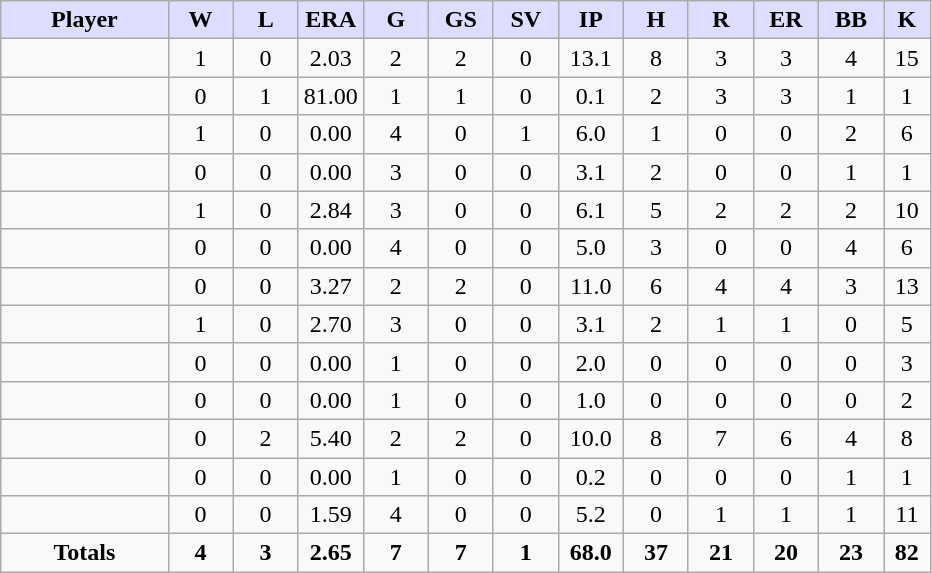<table class="wikitable" style="text-align:center;">
<tr>
<th style="background:#ddf; width:18%;"><strong>Player</strong></th>
<th style="background:#ddf; width:7%;"><strong>W</strong></th>
<th style="background:#ddf; width:7%;"><strong>L</strong></th>
<th style="background:#ddf; width:7%;"><strong>ERA</strong></th>
<th style="background:#ddf; width:7%;"><strong>G</strong></th>
<th style="background:#ddf; width:7%;"><strong>GS</strong></th>
<th style="background:#ddf; width:7%;"><strong>SV</strong></th>
<th style="background:#ddf; width:7%;"><strong>IP</strong></th>
<th style="background:#ddf; width:7%;"><strong>H</strong></th>
<th style="background:#ddf; width:7%;"><strong>R</strong></th>
<th style="background:#ddf; width:7%;"><strong>ER</strong></th>
<th style="background:#ddf; width:7%;"><strong>BB</strong></th>
<th style="background:#ddf; width:7%;"><strong>K</strong></th>
</tr>
<tr>
<td align=left></td>
<td>1</td>
<td>0</td>
<td>2.03</td>
<td>2</td>
<td>2</td>
<td>0</td>
<td>13.1</td>
<td>8</td>
<td>3</td>
<td>3</td>
<td>4</td>
<td>15</td>
</tr>
<tr>
<td align=left></td>
<td>0</td>
<td>1</td>
<td>81.00</td>
<td>1</td>
<td>1</td>
<td>0</td>
<td>0.1</td>
<td>2</td>
<td>3</td>
<td>3</td>
<td>1</td>
<td>1</td>
</tr>
<tr>
<td align=left></td>
<td>1</td>
<td>0</td>
<td>0.00</td>
<td>4</td>
<td>0</td>
<td>1</td>
<td>6.0</td>
<td>1</td>
<td>0</td>
<td>0</td>
<td>2</td>
<td>6</td>
</tr>
<tr>
<td align=left></td>
<td>0</td>
<td>0</td>
<td>0.00</td>
<td>3</td>
<td>0</td>
<td>0</td>
<td>3.1</td>
<td>2</td>
<td>0</td>
<td>0</td>
<td>1</td>
<td>1</td>
</tr>
<tr>
<td align=left></td>
<td>1</td>
<td>0</td>
<td>2.84</td>
<td>3</td>
<td>0</td>
<td>0</td>
<td>6.1</td>
<td>5</td>
<td>2</td>
<td>2</td>
<td>2</td>
<td>10</td>
</tr>
<tr>
<td align=left></td>
<td>0</td>
<td>0</td>
<td>0.00</td>
<td>4</td>
<td>0</td>
<td>0</td>
<td>5.0</td>
<td>3</td>
<td>0</td>
<td>0</td>
<td>4</td>
<td>6</td>
</tr>
<tr>
<td align=left></td>
<td>0</td>
<td>0</td>
<td>3.27</td>
<td>2</td>
<td>2</td>
<td>0</td>
<td>11.0</td>
<td>6</td>
<td>4</td>
<td>4</td>
<td>3</td>
<td>13</td>
</tr>
<tr>
<td align=left></td>
<td>1</td>
<td>0</td>
<td>2.70</td>
<td>3</td>
<td>0</td>
<td>0</td>
<td>3.1</td>
<td>2</td>
<td>1</td>
<td>1</td>
<td>0</td>
<td>5</td>
</tr>
<tr>
<td align=left></td>
<td>0</td>
<td>0</td>
<td>0.00</td>
<td>1</td>
<td>0</td>
<td>0</td>
<td>2.0</td>
<td>0</td>
<td>0</td>
<td>0</td>
<td>0</td>
<td>3</td>
</tr>
<tr>
<td align=left></td>
<td>0</td>
<td>0</td>
<td>0.00</td>
<td>1</td>
<td>0</td>
<td>0</td>
<td>1.0</td>
<td>0</td>
<td>0</td>
<td>0</td>
<td>0</td>
<td>2</td>
</tr>
<tr>
<td align=left></td>
<td>0</td>
<td>2</td>
<td>5.40</td>
<td>2</td>
<td>2</td>
<td>0</td>
<td>10.0</td>
<td>8</td>
<td>7</td>
<td>6</td>
<td>4</td>
<td>8</td>
</tr>
<tr>
<td align=left></td>
<td>0</td>
<td>0</td>
<td>0.00</td>
<td>1</td>
<td>0</td>
<td>0</td>
<td>0.2</td>
<td>0</td>
<td>0</td>
<td>0</td>
<td>1</td>
<td>1</td>
</tr>
<tr>
<td align=left></td>
<td>0</td>
<td>0</td>
<td>1.59</td>
<td>4</td>
<td>0</td>
<td>0</td>
<td>5.2</td>
<td>0</td>
<td>1</td>
<td>1</td>
<td>1</td>
<td>11</td>
</tr>
<tr class="sortbottom">
<td><strong>Totals</strong></td>
<td><strong>4</strong></td>
<td><strong>3</strong></td>
<td><strong>2.65</strong></td>
<td><strong>7</strong></td>
<td><strong>7</strong></td>
<td><strong>1</strong></td>
<td><strong>68.0</strong></td>
<td><strong>37</strong></td>
<td><strong>21</strong></td>
<td><strong>20</strong></td>
<td><strong>23</strong></td>
<td><strong>82</strong></td>
</tr>
</table>
